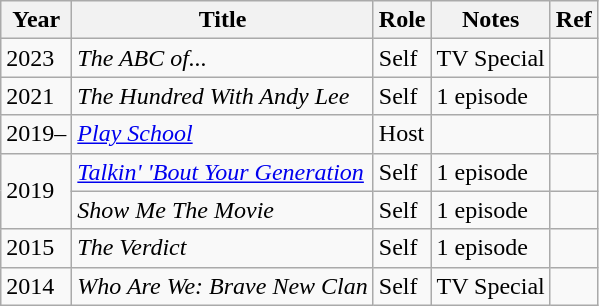<table class="wikitable sortable">
<tr>
<th>Year</th>
<th>Title</th>
<th>Role</th>
<th>Notes</th>
<th>Ref</th>
</tr>
<tr>
<td>2023</td>
<td><em>The ABC of...</em></td>
<td>Self</td>
<td>TV Special</td>
<td></td>
</tr>
<tr>
<td>2021</td>
<td><em>The Hundred With Andy Lee</em></td>
<td>Self</td>
<td>1 episode</td>
<td></td>
</tr>
<tr>
<td>2019–</td>
<td><em><a href='#'>Play School</a></em></td>
<td>Host</td>
<td></td>
<td></td>
</tr>
<tr>
<td rowspan="2">2019</td>
<td><em><a href='#'>Talkin' 'Bout Your Generation</a></em></td>
<td>Self</td>
<td>1 episode</td>
<td></td>
</tr>
<tr>
<td><em>Show Me The Movie</em></td>
<td>Self</td>
<td>1 episode</td>
<td></td>
</tr>
<tr>
<td>2015</td>
<td><em>The Verdict</em></td>
<td>Self</td>
<td>1 episode</td>
<td></td>
</tr>
<tr>
<td>2014</td>
<td><em>Who Are We: Brave New Clan</em></td>
<td>Self</td>
<td>TV Special</td>
<td></td>
</tr>
</table>
